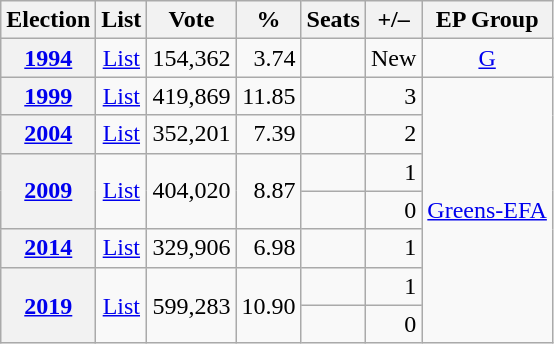<table class="wikitable" style="text-align: center;">
<tr>
<th>Election</th>
<th>List</th>
<th>Vote</th>
<th>%</th>
<th>Seats</th>
<th>+/–</th>
<th>EP Group</th>
</tr>
<tr>
<th><a href='#'>1994</a></th>
<td><a href='#'>List</a></td>
<td style="text-align: right;">154,362</td>
<td style="text-align: right;">3.74</td>
<td style="text-align: right;"></td>
<td>New</td>
<td><a href='#'>G</a></td>
</tr>
<tr>
<th><a href='#'>1999</a></th>
<td><a href='#'>List</a></td>
<td style="text-align: right;">419,869</td>
<td style="text-align: right;">11.85</td>
<td style="text-align: right;"></td>
<td style="text-align: right;"> 3</td>
<td rowspan="8"><a href='#'>Greens-EFA</a></td>
</tr>
<tr>
<th><a href='#'>2004</a></th>
<td><a href='#'>List</a></td>
<td style="text-align: right;">352,201</td>
<td style="text-align: right;">7.39</td>
<td style="text-align: right;"></td>
<td style="text-align: right;"> 2</td>
</tr>
<tr>
<th rowspan="2"><a href='#'>2009</a></th>
<td rowspan="2"><a href='#'>List</a></td>
<td style="text-align: right;"  rowspan="2">404,020</td>
<td style="text-align: right;"  rowspan="2">8.87</td>
<td style="text-align: right;"></td>
<td style="text-align: right;"> 1</td>
</tr>
<tr>
<td style="text-align: right;"></td>
<td style="text-align: right;"> 0</td>
</tr>
<tr>
<th><a href='#'>2014</a></th>
<td><a href='#'>List</a></td>
<td style="text-align: right;">329,906</td>
<td style="text-align: right;">6.98</td>
<td style="text-align: right;"></td>
<td style="text-align: right;"> 1</td>
</tr>
<tr>
<th rowspan="2"><a href='#'>2019</a></th>
<td rowspan="2"><a href='#'>List</a></td>
<td style="text-align: right;"  rowspan="2">599,283</td>
<td style="text-align: right;"  rowspan="2">10.90</td>
<td style="text-align: right;"></td>
<td style="text-align: right;"> 1</td>
</tr>
<tr>
<td style="text-align: right;"></td>
<td style="text-align: right;"> 0</td>
</tr>
</table>
